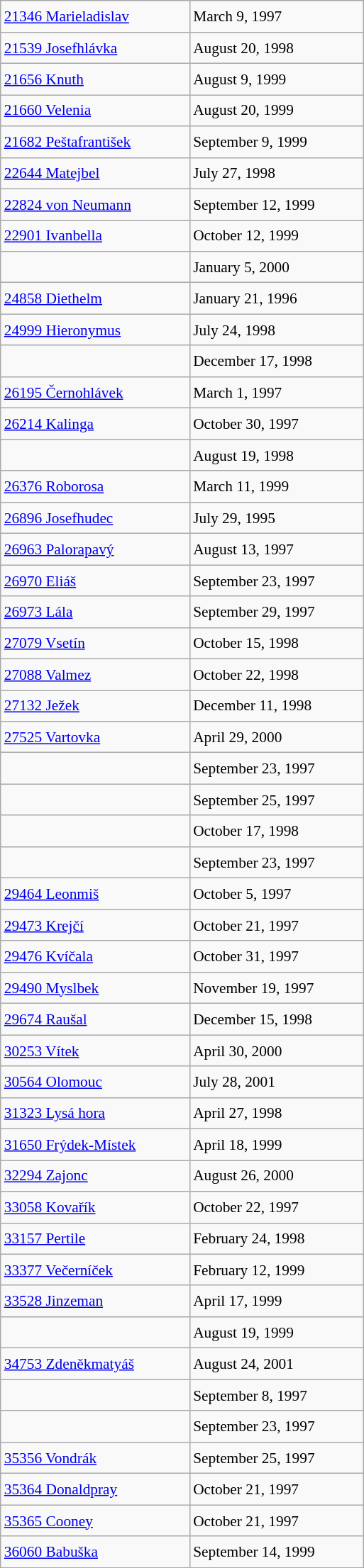<table class="wikitable" style="font-size: 89%; float: left; width: 24em; margin-right: 1em; line-height: 1.6em !important; height: 1250px;">
<tr>
<td><a href='#'>21346 Marieladislav</a></td>
<td>March 9, 1997</td>
</tr>
<tr>
<td><a href='#'>21539 Josefhlávka</a></td>
<td>August 20, 1998</td>
</tr>
<tr>
<td><a href='#'>21656 Knuth</a> </td>
<td>August 9, 1999</td>
</tr>
<tr>
<td><a href='#'>21660 Velenia</a></td>
<td>August 20, 1999</td>
</tr>
<tr>
<td><a href='#'>21682 Peštafrantišek</a></td>
<td>September 9, 1999</td>
</tr>
<tr>
<td><a href='#'>22644 Matejbel</a> </td>
<td>July 27, 1998</td>
</tr>
<tr>
<td><a href='#'>22824 von Neumann</a> </td>
<td>September 12, 1999</td>
</tr>
<tr>
<td><a href='#'>22901 Ivanbella</a> </td>
<td>October 12, 1999</td>
</tr>
<tr>
<td> </td>
<td>January 5, 2000</td>
</tr>
<tr>
<td><a href='#'>24858 Diethelm</a> </td>
<td>January 21, 1996</td>
</tr>
<tr>
<td><a href='#'>24999 Hieronymus</a></td>
<td>July 24, 1998</td>
</tr>
<tr>
<td> </td>
<td>December 17, 1998</td>
</tr>
<tr>
<td><a href='#'>26195 Černohlávek</a></td>
<td>March 1, 1997</td>
</tr>
<tr>
<td><a href='#'>26214 Kalinga</a></td>
<td>October 30, 1997</td>
</tr>
<tr>
<td></td>
<td>August 19, 1998</td>
</tr>
<tr>
<td><a href='#'>26376 Roborosa</a></td>
<td>March 11, 1999</td>
</tr>
<tr>
<td><a href='#'>26896 Josefhudec</a></td>
<td>July 29, 1995</td>
</tr>
<tr>
<td><a href='#'>26963 Palorapavý</a></td>
<td>August 13, 1997</td>
</tr>
<tr>
<td><a href='#'>26970 Eliáš</a></td>
<td>September 23, 1997</td>
</tr>
<tr>
<td><a href='#'>26973 Lála</a> </td>
<td>September 29, 1997</td>
</tr>
<tr>
<td><a href='#'>27079 Vsetín</a></td>
<td>October 15, 1998</td>
</tr>
<tr>
<td><a href='#'>27088 Valmez</a></td>
<td>October 22, 1998</td>
</tr>
<tr>
<td><a href='#'>27132 Ježek</a> </td>
<td>December 11, 1998</td>
</tr>
<tr>
<td><a href='#'>27525 Vartovka</a> </td>
<td>April 29, 2000</td>
</tr>
<tr>
<td> </td>
<td>September 23, 1997</td>
</tr>
<tr>
<td> </td>
<td>September 25, 1997</td>
</tr>
<tr>
<td></td>
<td>October 17, 1998</td>
</tr>
<tr>
<td></td>
<td>September 23, 1997</td>
</tr>
<tr>
<td><a href='#'>29464 Leonmiš</a></td>
<td>October 5, 1997</td>
</tr>
<tr>
<td><a href='#'>29473 Krejčí</a> </td>
<td>October 21, 1997</td>
</tr>
<tr>
<td><a href='#'>29476 Kvíčala</a></td>
<td>October 31, 1997</td>
</tr>
<tr>
<td><a href='#'>29490 Myslbek</a></td>
<td>November 19, 1997</td>
</tr>
<tr>
<td><a href='#'>29674 Raušal</a></td>
<td>December 15, 1998</td>
</tr>
<tr>
<td><a href='#'>30253 Vítek</a> </td>
<td>April 30, 2000</td>
</tr>
<tr>
<td><a href='#'>30564 Olomouc</a></td>
<td>July 28, 2001</td>
</tr>
<tr>
<td><a href='#'>31323 Lysá hora</a></td>
<td>April 27, 1998</td>
</tr>
<tr>
<td><a href='#'>31650 Frýdek-Místek</a></td>
<td>April 18, 1999</td>
</tr>
<tr>
<td><a href='#'>32294 Zajonc</a> </td>
<td>August 26, 2000</td>
</tr>
<tr>
<td><a href='#'>33058 Kovařík</a> </td>
<td>October 22, 1997</td>
</tr>
<tr>
<td><a href='#'>33157 Pertile</a></td>
<td>February 24, 1998</td>
</tr>
<tr>
<td><a href='#'>33377 Večerníček</a></td>
<td>February 12, 1999</td>
</tr>
<tr>
<td><a href='#'>33528 Jinzeman</a></td>
<td>April 17, 1999</td>
</tr>
<tr>
<td></td>
<td>August 19, 1999</td>
</tr>
<tr>
<td><a href='#'>34753 Zdeněkmatyáš</a> </td>
<td>August 24, 2001</td>
</tr>
<tr>
<td></td>
<td>September 8, 1997</td>
</tr>
<tr>
<td></td>
<td>September 23, 1997</td>
</tr>
<tr>
<td><a href='#'>35356 Vondrák</a> </td>
<td>September 25, 1997</td>
</tr>
<tr>
<td><a href='#'>35364 Donaldpray</a></td>
<td>October 21, 1997</td>
</tr>
<tr>
<td><a href='#'>35365 Cooney</a></td>
<td>October 21, 1997</td>
</tr>
<tr>
<td><a href='#'>36060 Babuška</a> </td>
<td>September 14, 1999</td>
</tr>
</table>
